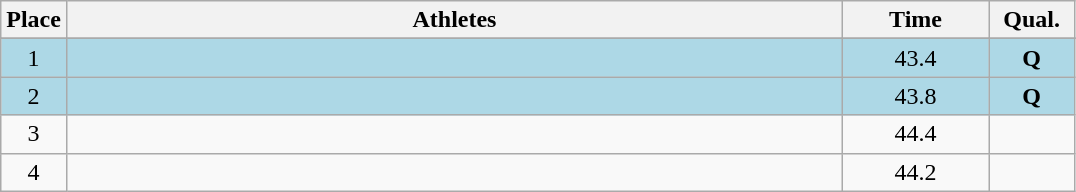<table class=wikitable style="text-align:center">
<tr>
<th width=20>Place</th>
<th width=510>Athletes</th>
<th width=90>Time</th>
<th width=50>Qual.</th>
</tr>
<tr>
</tr>
<tr bgcolor=lightblue>
<td>1</td>
<td align=left></td>
<td>43.4</td>
<td><strong>Q</strong></td>
</tr>
<tr bgcolor=lightblue>
<td>2</td>
<td align=left></td>
<td>43.8</td>
<td><strong>Q</strong></td>
</tr>
<tr>
<td>3</td>
<td align=left></td>
<td>44.4</td>
<td></td>
</tr>
<tr>
<td>4</td>
<td align=left></td>
<td>44.2</td>
<td></td>
</tr>
</table>
